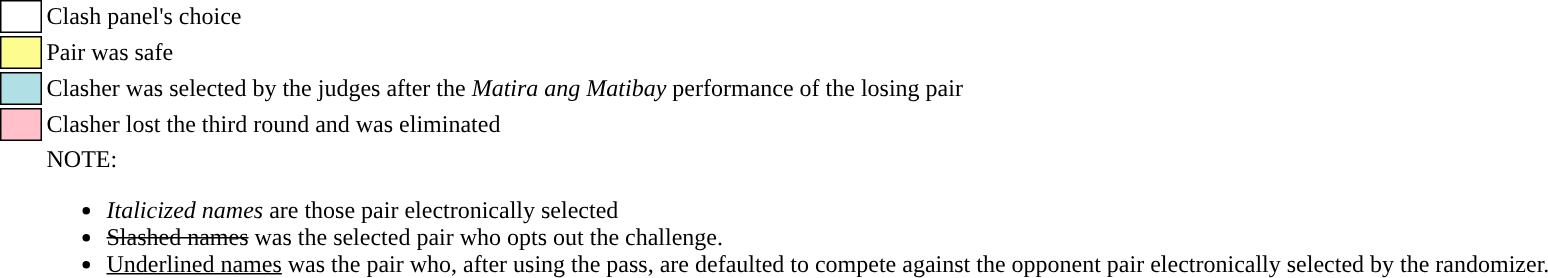<table class="toccolours" style="white-space: nowrap;">
<tr>
<td style="background:white; border: 1px solid black;"> <strong></strong> </td>
<td>Clash panel's choice</td>
</tr>
<tr>
<td style="background:#fdfc8f; border: 1px solid black">    </td>
<td>Pair was safe</td>
</tr>
<tr>
<td style="background:#b0e0e6; border:1px solid black;">      </td>
<td>Clasher was selected by the judges after the <em>Matira ang Matibay</em> performance of the losing pair</td>
</tr>
<tr>
<td style="background:pink; border:1px solid black;">      </td>
<td>Clasher lost the third round and was eliminated</td>
</tr>
<tr>
<td style="background:none; border: 0px solid black">    </td>
<td>NOTE:<br><ul><li><em>Italicized names</em> are those pair electronically selected</li><li><s>Slashed names</s> was the selected pair who opts out the challenge.</li><li><u>Underlined names</u> was the pair who, after using the pass, are defaulted to compete against the opponent pair electronically selected by the randomizer.</li></ul></td>
</tr>
</table>
